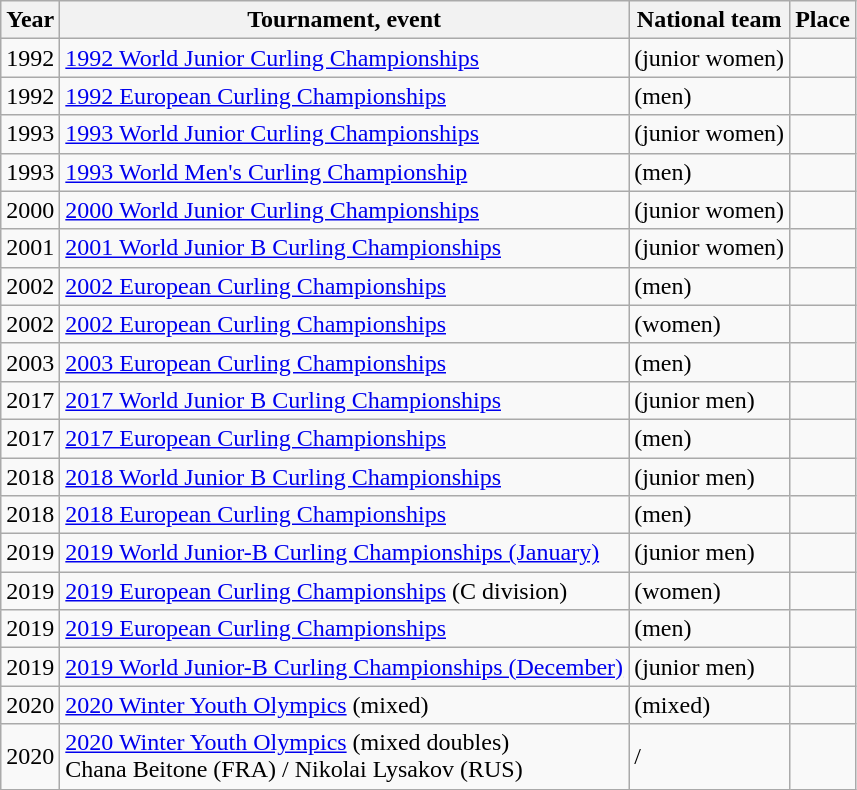<table class="wikitable">
<tr>
<th scope="col">Year</th>
<th scope="col">Tournament, event</th>
<th scope="col">National team</th>
<th scope="col">Place</th>
</tr>
<tr>
<td>1992</td>
<td><a href='#'>1992 World Junior Curling Championships</a></td>
<td> (junior women)</td>
<td></td>
</tr>
<tr>
<td>1992</td>
<td><a href='#'>1992 European Curling Championships</a></td>
<td> (men)</td>
<td></td>
</tr>
<tr>
<td>1993</td>
<td><a href='#'>1993 World Junior Curling Championships</a></td>
<td> (junior women)</td>
<td></td>
</tr>
<tr>
<td>1993</td>
<td><a href='#'>1993 World Men's Curling Championship</a></td>
<td> (men)</td>
<td></td>
</tr>
<tr>
<td>2000</td>
<td><a href='#'>2000 World Junior Curling Championships</a></td>
<td> (junior women)</td>
<td></td>
</tr>
<tr>
<td>2001</td>
<td><a href='#'>2001 World Junior B Curling Championships</a></td>
<td> (junior women)</td>
<td></td>
</tr>
<tr>
<td>2002</td>
<td><a href='#'>2002 European Curling Championships</a></td>
<td> (men)</td>
<td></td>
</tr>
<tr>
<td>2002</td>
<td><a href='#'>2002 European Curling Championships</a></td>
<td> (women)</td>
<td></td>
</tr>
<tr>
<td>2003</td>
<td><a href='#'>2003 European Curling Championships</a></td>
<td> (men)</td>
<td></td>
</tr>
<tr>
<td>2017</td>
<td><a href='#'>2017 World Junior B Curling Championships</a></td>
<td> (junior men)</td>
<td></td>
</tr>
<tr>
<td>2017</td>
<td><a href='#'>2017 European Curling Championships</a></td>
<td> (men)</td>
<td></td>
</tr>
<tr>
<td>2018</td>
<td><a href='#'>2018 World Junior B Curling Championships</a></td>
<td> (junior men)</td>
<td></td>
</tr>
<tr>
<td>2018</td>
<td><a href='#'>2018 European Curling Championships</a></td>
<td> (men)</td>
<td></td>
</tr>
<tr>
<td>2019</td>
<td><a href='#'>2019 World Junior-B Curling Championships (January)</a></td>
<td> (junior men)</td>
<td></td>
</tr>
<tr>
<td>2019</td>
<td><a href='#'>2019 European Curling Championships</a> (C division)</td>
<td> (women)</td>
<td></td>
</tr>
<tr>
<td>2019</td>
<td><a href='#'>2019 European Curling Championships</a></td>
<td> (men)</td>
<td></td>
</tr>
<tr>
<td>2019</td>
<td><a href='#'>2019 World Junior-B Curling Championships (December)</a></td>
<td> (junior men)</td>
<td></td>
</tr>
<tr>
<td>2020</td>
<td><a href='#'>2020 Winter Youth Olympics</a> (mixed)</td>
<td> (mixed)</td>
<td></td>
</tr>
<tr>
<td>2020</td>
<td><a href='#'>2020 Winter Youth Olympics</a> (mixed doubles)<br>Chana Beitone (FRA) / Nikolai Lysakov (RUS)</td>
<td>/</td>
<td></td>
</tr>
</table>
